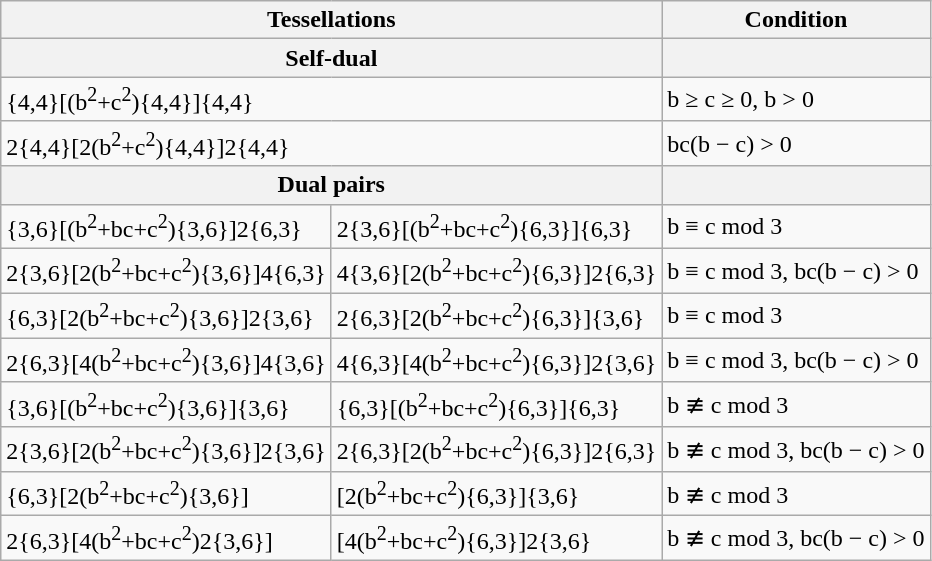<table class="wikitable">
<tr>
<th colspan=2>Tessellations</th>
<th>Condition</th>
</tr>
<tr>
<th colspan=2>Self-dual</th>
<th></th>
</tr>
<tr>
<td colspan=2>{4,4}[(b<sup>2</sup>+c<sup>2</sup>){4,4}]{4,4}</td>
<td>b ≥ c ≥ 0, b > 0</td>
</tr>
<tr>
<td colspan=2>2{4,4}[2(b<sup>2</sup>+c<sup>2</sup>){4,4}]2{4,4}</td>
<td>bc(b − c) > 0</td>
</tr>
<tr>
<th colspan=2>Dual pairs</th>
<th></th>
</tr>
<tr>
<td>{3,6}[(b<sup>2</sup>+bc+c<sup>2</sup>){3,6}]2{6,3}</td>
<td>2{3,6}[(b<sup>2</sup>+bc+c<sup>2</sup>){6,3}]{6,3}</td>
<td>b ≡ c mod 3</td>
</tr>
<tr>
<td>2{3,6}[2(b<sup>2</sup>+bc+c<sup>2</sup>){3,6}]4{6,3}</td>
<td>4{3,6}[2(b<sup>2</sup>+bc+c<sup>2</sup>){6,3}]2{6,3}</td>
<td>b ≡ c mod 3, bc(b − c) > 0</td>
</tr>
<tr>
<td>{6,3}[2(b<sup>2</sup>+bc+c<sup>2</sup>){3,6}]2{3,6}</td>
<td>2{6,3}[2(b<sup>2</sup>+bc+c<sup>2</sup>){6,3}]{3,6}</td>
<td>b ≡ c mod 3</td>
</tr>
<tr>
<td>2{6,3}[4(b<sup>2</sup>+bc+c<sup>2</sup>){3,6}]4{3,6}</td>
<td>4{6,3}[4(b<sup>2</sup>+bc+c<sup>2</sup>){6,3}]2{3,6}</td>
<td>b ≡ c mod 3, bc(b − c) > 0</td>
</tr>
<tr>
<td>{3,6}[(b<sup>2</sup>+bc+c<sup>2</sup>){3,6}]{3,6}</td>
<td>{6,3}[(b<sup>2</sup>+bc+c<sup>2</sup>){6,3}]{6,3}</td>
<td>b ≢ c mod 3</td>
</tr>
<tr>
<td>2{3,6}[2(b<sup>2</sup>+bc+c<sup>2</sup>){3,6}]2{3,6}</td>
<td>2{6,3}[2(b<sup>2</sup>+bc+c<sup>2</sup>){6,3}]2{6,3}</td>
<td>b ≢ c mod 3, bc(b − c) > 0</td>
</tr>
<tr>
<td>{6,3}[2(b<sup>2</sup>+bc+c<sup>2</sup>){3,6}]</td>
<td>[2(b<sup>2</sup>+bc+c<sup>2</sup>){6,3}]{3,6}</td>
<td>b ≢ c mod 3</td>
</tr>
<tr>
<td>2{6,3}[4(b<sup>2</sup>+bc+c<sup>2</sup>)2{3,6}]</td>
<td>[4(b<sup>2</sup>+bc+c<sup>2</sup>){6,3}]2{3,6}</td>
<td>b ≢ c mod 3, bc(b − c) > 0</td>
</tr>
</table>
